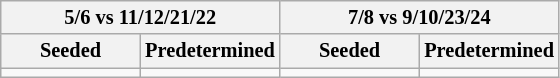<table class="wikitable" style="font-size:85%; white-space:nowrap;">
<tr>
<th colspan="2">5/6 vs 11/12/21/22</th>
<th colspan="2">7/8 vs 9/10/23/24</th>
</tr>
<tr>
<th style="width:25%">Seeded</th>
<th style="width:25%">Predetermined</th>
<th style="width:25%">Seeded</th>
<th style="width:25%">Predetermined</th>
</tr>
<tr>
<td></td>
<td></td>
<td></td>
<td></td>
</tr>
</table>
